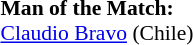<table width=100% style="font-size:90%">
<tr>
<td><br><strong>Man of the Match:</strong>
<br><a href='#'>Claudio Bravo</a> (Chile)</td>
</tr>
</table>
